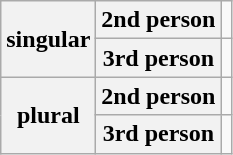<table class="wikitable">
<tr>
<th rowspan=2>singular</th>
<th>2nd person</th>
<td></td>
</tr>
<tr>
<th>3rd person</th>
<td></td>
</tr>
<tr>
<th rowspan=2>plural</th>
<th>2nd person</th>
<td></td>
</tr>
<tr>
<th>3rd person</th>
<td></td>
</tr>
</table>
